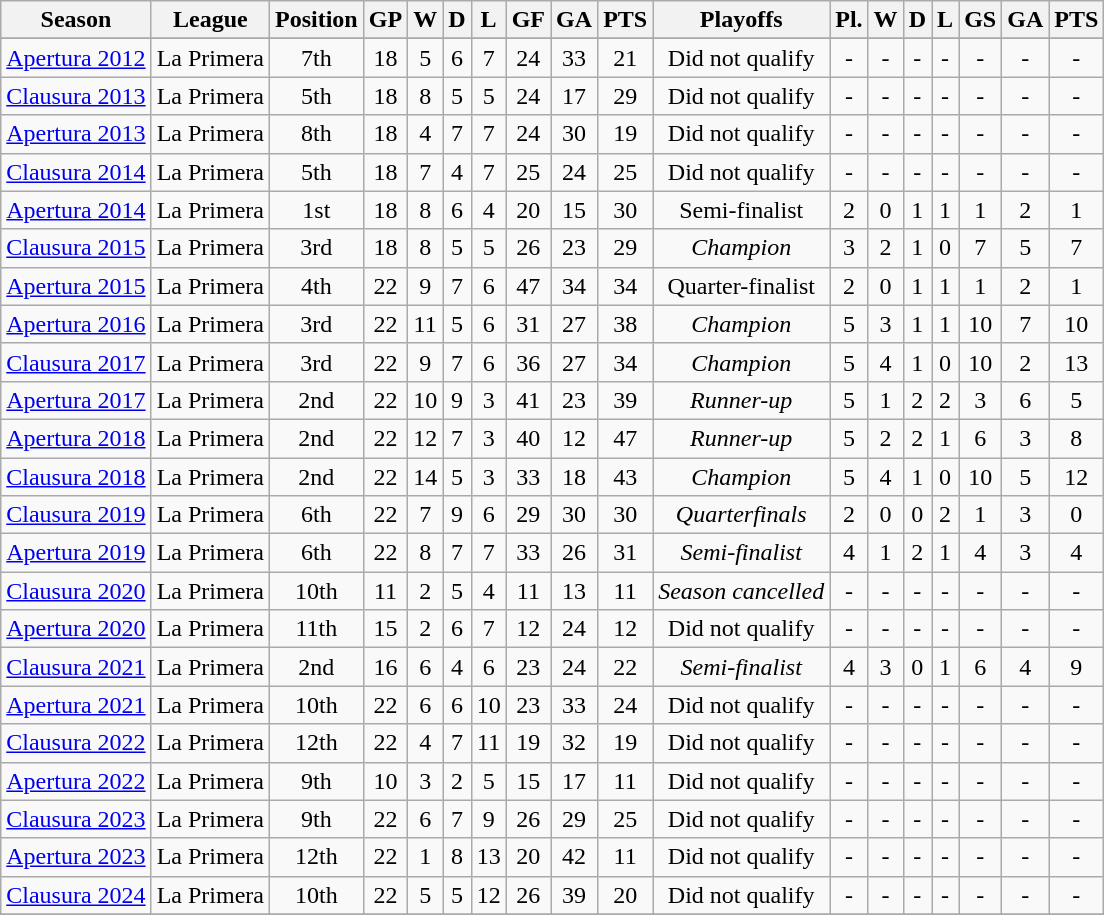<table class="wikitable" style="text-align:center;">
<tr>
<th>Season</th>
<th>League</th>
<th>Position</th>
<th>GP</th>
<th>W</th>
<th>D</th>
<th>L</th>
<th>GF</th>
<th>GA</th>
<th>PTS</th>
<th>Playoffs</th>
<th>Pl.</th>
<th>W</th>
<th>D</th>
<th>L</th>
<th>GS</th>
<th>GA</th>
<th>PTS</th>
</tr>
<tr>
</tr>
<tr>
<td><a href='#'>Apertura 2012</a></td>
<td>La Primera</td>
<td>7th</td>
<td>18</td>
<td>5</td>
<td>6</td>
<td>7</td>
<td>24</td>
<td>33</td>
<td>21</td>
<td>Did not qualify</td>
<td>-</td>
<td>-</td>
<td>-</td>
<td>-</td>
<td>-</td>
<td>-</td>
<td>-</td>
</tr>
<tr>
<td><a href='#'>Clausura 2013</a></td>
<td>La Primera</td>
<td>5th</td>
<td>18</td>
<td>8</td>
<td>5</td>
<td>5</td>
<td>24</td>
<td>17</td>
<td>29</td>
<td>Did not qualify</td>
<td>-</td>
<td>-</td>
<td>-</td>
<td>-</td>
<td>-</td>
<td>-</td>
<td>-</td>
</tr>
<tr>
<td><a href='#'>Apertura 2013</a></td>
<td>La Primera</td>
<td>8th</td>
<td>18</td>
<td>4</td>
<td>7</td>
<td>7</td>
<td>24</td>
<td>30</td>
<td>19</td>
<td>Did not qualify</td>
<td>-</td>
<td>-</td>
<td>-</td>
<td>-</td>
<td>-</td>
<td>-</td>
<td>-</td>
</tr>
<tr>
<td><a href='#'>Clausura 2014</a></td>
<td>La Primera</td>
<td>5th</td>
<td>18</td>
<td>7</td>
<td>4</td>
<td>7</td>
<td>25</td>
<td>24</td>
<td>25</td>
<td>Did not qualify</td>
<td>-</td>
<td>-</td>
<td>-</td>
<td>-</td>
<td>-</td>
<td>-</td>
<td>-</td>
</tr>
<tr>
<td><a href='#'>Apertura 2014</a></td>
<td>La Primera</td>
<td>1st</td>
<td>18</td>
<td>8</td>
<td>6</td>
<td>4</td>
<td>20</td>
<td>15</td>
<td>30</td>
<td>Semi-finalist</td>
<td>2</td>
<td>0</td>
<td>1</td>
<td>1</td>
<td>1</td>
<td>2</td>
<td>1</td>
</tr>
<tr>
<td><a href='#'>Clausura 2015</a></td>
<td>La Primera</td>
<td>3rd</td>
<td>18</td>
<td>8</td>
<td>5</td>
<td>5</td>
<td>26</td>
<td>23</td>
<td>29</td>
<td><em>Champion</em></td>
<td>3</td>
<td>2</td>
<td>1</td>
<td>0</td>
<td>7</td>
<td>5</td>
<td>7</td>
</tr>
<tr>
<td><a href='#'>Apertura 2015</a></td>
<td>La Primera</td>
<td>4th</td>
<td>22</td>
<td>9</td>
<td>7</td>
<td>6</td>
<td>47</td>
<td>34</td>
<td>34</td>
<td>Quarter-finalist</td>
<td>2</td>
<td>0</td>
<td>1</td>
<td>1</td>
<td>1</td>
<td>2</td>
<td>1</td>
</tr>
<tr>
<td><a href='#'>Apertura 2016</a></td>
<td>La Primera</td>
<td>3rd</td>
<td>22</td>
<td>11</td>
<td>5</td>
<td>6</td>
<td>31</td>
<td>27</td>
<td>38</td>
<td><em>Champion</em></td>
<td>5</td>
<td>3</td>
<td>1</td>
<td>1</td>
<td>10</td>
<td>7</td>
<td>10</td>
</tr>
<tr>
<td><a href='#'>Clausura 2017</a></td>
<td>La Primera</td>
<td>3rd</td>
<td>22</td>
<td>9</td>
<td>7</td>
<td>6</td>
<td>36</td>
<td>27</td>
<td>34</td>
<td><em>Champion</em></td>
<td>5</td>
<td>4</td>
<td>1</td>
<td>0</td>
<td>10</td>
<td>2</td>
<td>13</td>
</tr>
<tr>
<td><a href='#'>Apertura 2017</a></td>
<td>La Primera</td>
<td>2nd</td>
<td>22</td>
<td>10</td>
<td>9</td>
<td>3</td>
<td>41</td>
<td>23</td>
<td>39</td>
<td><em>Runner-up</em></td>
<td>5</td>
<td>1</td>
<td>2</td>
<td>2</td>
<td>3</td>
<td>6</td>
<td>5</td>
</tr>
<tr>
<td><a href='#'>Apertura 2018</a></td>
<td>La Primera</td>
<td>2nd</td>
<td>22</td>
<td>12</td>
<td>7</td>
<td>3</td>
<td>40</td>
<td>12</td>
<td>47</td>
<td><em>Runner-up</em></td>
<td>5</td>
<td>2</td>
<td>2</td>
<td>1</td>
<td>6</td>
<td>3</td>
<td>8</td>
</tr>
<tr>
<td><a href='#'>Clausura 2018</a></td>
<td>La Primera</td>
<td>2nd</td>
<td>22</td>
<td>14</td>
<td>5</td>
<td>3</td>
<td>33</td>
<td>18</td>
<td>43</td>
<td><em>Champion</em></td>
<td>5</td>
<td>4</td>
<td>1</td>
<td>0</td>
<td>10</td>
<td>5</td>
<td>12</td>
</tr>
<tr>
<td><a href='#'>Clausura 2019</a></td>
<td>La Primera</td>
<td>6th</td>
<td>22</td>
<td>7</td>
<td>9</td>
<td>6</td>
<td>29</td>
<td>30</td>
<td>30</td>
<td><em>Quarterfinals</em></td>
<td>2</td>
<td>0</td>
<td>0</td>
<td>2</td>
<td>1</td>
<td>3</td>
<td>0</td>
</tr>
<tr>
<td><a href='#'>Apertura 2019</a></td>
<td>La Primera</td>
<td>6th</td>
<td>22</td>
<td>8</td>
<td>7</td>
<td>7</td>
<td>33</td>
<td>26</td>
<td>31</td>
<td><em>Semi-finalist</em></td>
<td>4</td>
<td>1</td>
<td>2</td>
<td>1</td>
<td>4</td>
<td>3</td>
<td>4</td>
</tr>
<tr>
<td><a href='#'>Clausura 2020</a></td>
<td>La Primera</td>
<td>10th</td>
<td>11</td>
<td>2</td>
<td>5</td>
<td>4</td>
<td>11</td>
<td>13</td>
<td>11</td>
<td><em>Season cancelled</em></td>
<td>-</td>
<td>-</td>
<td>-</td>
<td>-</td>
<td>-</td>
<td>-</td>
<td>-</td>
</tr>
<tr>
<td><a href='#'>Apertura 2020</a></td>
<td>La Primera</td>
<td>11th</td>
<td>15</td>
<td>2</td>
<td>6</td>
<td>7</td>
<td>12</td>
<td>24</td>
<td>12</td>
<td>Did not qualify</td>
<td>-</td>
<td>-</td>
<td>-</td>
<td>-</td>
<td>-</td>
<td>-</td>
<td>-</td>
</tr>
<tr>
<td><a href='#'>Clausura 2021</a></td>
<td>La Primera</td>
<td>2nd</td>
<td>16</td>
<td>6</td>
<td>4</td>
<td>6</td>
<td>23</td>
<td>24</td>
<td>22</td>
<td><em>Semi-finalist</em></td>
<td>4</td>
<td>3</td>
<td>0</td>
<td>1</td>
<td>6</td>
<td>4</td>
<td>9</td>
</tr>
<tr>
<td><a href='#'>Apertura 2021</a></td>
<td>La Primera</td>
<td>10th</td>
<td>22</td>
<td>6</td>
<td>6</td>
<td>10</td>
<td>23</td>
<td>33</td>
<td>24</td>
<td>Did not qualify</td>
<td>-</td>
<td>-</td>
<td>-</td>
<td>-</td>
<td>-</td>
<td>-</td>
<td>-</td>
</tr>
<tr>
<td><a href='#'>Clausura 2022</a></td>
<td>La Primera</td>
<td>12th</td>
<td>22</td>
<td>4</td>
<td>7</td>
<td>11</td>
<td>19</td>
<td>32</td>
<td>19</td>
<td>Did not qualify</td>
<td>-</td>
<td>-</td>
<td>-</td>
<td>-</td>
<td>-</td>
<td>-</td>
<td>-</td>
</tr>
<tr>
<td><a href='#'>Apertura 2022</a></td>
<td>La Primera</td>
<td>9th</td>
<td>10</td>
<td>3</td>
<td>2</td>
<td>5</td>
<td>15</td>
<td>17</td>
<td>11</td>
<td>Did not qualify</td>
<td>-</td>
<td>-</td>
<td>-</td>
<td>-</td>
<td>-</td>
<td>-</td>
<td>-</td>
</tr>
<tr>
<td><a href='#'>Clausura 2023</a></td>
<td>La Primera</td>
<td>9th</td>
<td>22</td>
<td>6</td>
<td>7</td>
<td>9</td>
<td>26</td>
<td>29</td>
<td>25</td>
<td>Did not qualify</td>
<td>-</td>
<td>-</td>
<td>-</td>
<td>-</td>
<td>-</td>
<td>-</td>
<td>-</td>
</tr>
<tr>
<td><a href='#'>Apertura 2023</a></td>
<td>La Primera</td>
<td>12th</td>
<td>22</td>
<td>1</td>
<td>8</td>
<td>13</td>
<td>20</td>
<td>42</td>
<td>11</td>
<td>Did not qualify</td>
<td>-</td>
<td>-</td>
<td>-</td>
<td>-</td>
<td>-</td>
<td>-</td>
<td>-</td>
</tr>
<tr>
<td><a href='#'>Clausura 2024</a></td>
<td>La Primera</td>
<td>10th</td>
<td>22</td>
<td>5</td>
<td>5</td>
<td>12</td>
<td>26</td>
<td>39</td>
<td>20</td>
<td>Did not qualify</td>
<td>-</td>
<td>-</td>
<td>-</td>
<td>-</td>
<td>-</td>
<td>-</td>
<td>-</td>
</tr>
<tr>
</tr>
</table>
